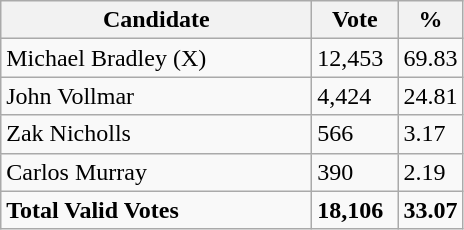<table class="wikitable">
<tr>
<th bgcolor="#DDDDFF" width="200px">Candidate</th>
<th bgcolor="#DDDDFF" width="50px">Vote</th>
<th bgcolor="#DDDDFF" width="30px">%</th>
</tr>
<tr>
<td>Michael Bradley (X)</td>
<td>12,453</td>
<td>69.83</td>
</tr>
<tr>
<td>John Vollmar</td>
<td>4,424</td>
<td>24.81</td>
</tr>
<tr>
<td>Zak Nicholls</td>
<td>566</td>
<td>3.17</td>
</tr>
<tr>
<td>Carlos Murray</td>
<td>390</td>
<td>2.19</td>
</tr>
<tr>
<td><strong>Total Valid Votes</strong></td>
<td><strong>18,106</strong></td>
<td><strong>33.07</strong></td>
</tr>
</table>
